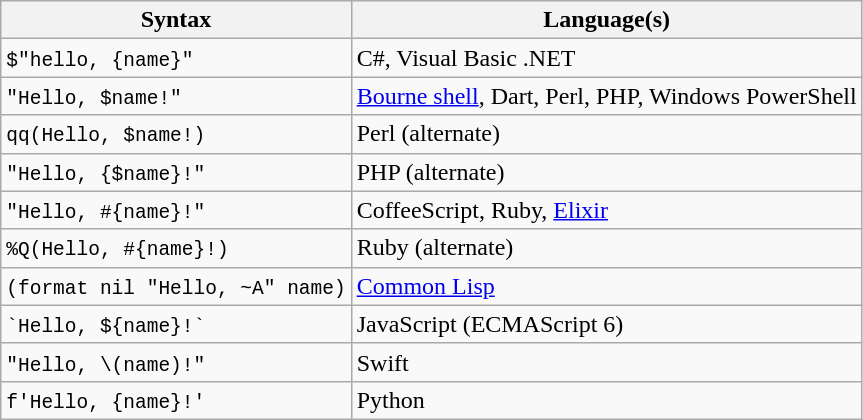<table class="wikitable">
<tr>
<th>Syntax</th>
<th>Language(s)</th>
</tr>
<tr>
<td><code>$"hello, {name}"</code></td>
<td>C#, Visual Basic .NET</td>
</tr>
<tr>
<td><code>"Hello, $name!"</code></td>
<td><a href='#'>Bourne shell</a>, Dart, Perl, PHP, Windows PowerShell</td>
</tr>
<tr>
<td><code>qq(Hello, $name!)</code></td>
<td>Perl (alternate)</td>
</tr>
<tr>
<td><code>"Hello, {$name}!"</code></td>
<td>PHP (alternate)</td>
</tr>
<tr>
<td><code>"Hello, #{name}!"</code></td>
<td>CoffeeScript, Ruby, <a href='#'>Elixir</a></td>
</tr>
<tr>
<td><code>%Q(Hello, #{name}!)</code></td>
<td>Ruby (alternate)</td>
</tr>
<tr>
<td><code>(format nil "Hello, ~A" name)</code></td>
<td><a href='#'>Common Lisp</a></td>
</tr>
<tr>
<td><code>`Hello, ${name}!`</code></td>
<td>JavaScript (ECMAScript 6)</td>
</tr>
<tr>
<td><code>"Hello, \(name)!"</code></td>
<td>Swift</td>
</tr>
<tr>
<td><code>f'Hello, {name}!'</code></td>
<td>Python</td>
</tr>
</table>
